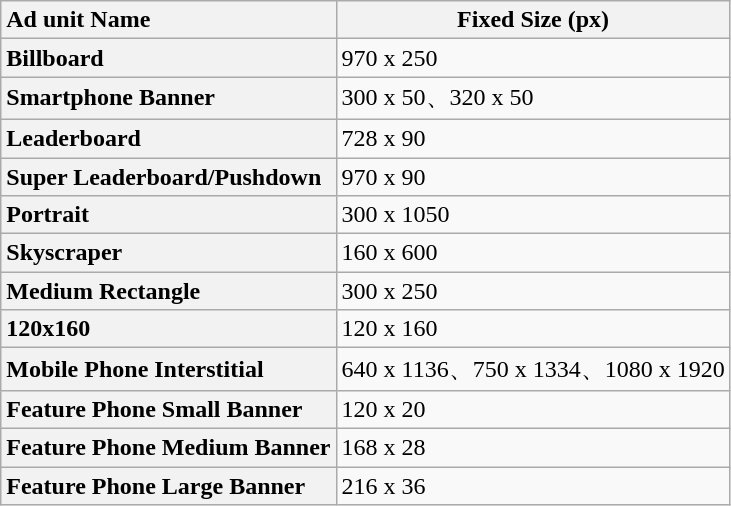<table class="wikitable">
<tr>
<th style="text-align:left">Ad unit Name</th>
<th>Fixed Size (px)</th>
</tr>
<tr>
<th scope="row" style="text-align:left">Billboard</th>
<td>970 x 250</td>
</tr>
<tr>
<th scope="row" style="text-align:left">Smartphone Banner</th>
<td>300 x 50、320 x 50</td>
</tr>
<tr>
<th scope="row" style="text-align:left">Leaderboard</th>
<td>728 x 90</td>
</tr>
<tr>
<th scope="row" style="text-align:left">Super Leaderboard/Pushdown</th>
<td>970 x 90</td>
</tr>
<tr>
<th scope="row" style="text-align:left">Portrait</th>
<td>300 x 1050</td>
</tr>
<tr>
<th scope="row" style="text-align:left">Skyscraper</th>
<td>160 x 600</td>
</tr>
<tr>
<th scope="row" style="text-align:left">Medium Rectangle</th>
<td>300 x 250</td>
</tr>
<tr>
<th scope="row" style="text-align:left">120x160</th>
<td>120 x 160</td>
</tr>
<tr>
<th scope="row" style="text-align:left">Mobile Phone Interstitial</th>
<td>640 x 1136、750 x 1334、1080 x 1920</td>
</tr>
<tr>
<th scope="row" style="text-align:left">Feature Phone Small Banner</th>
<td>120 x 20</td>
</tr>
<tr>
<th scope="row" style="text-align:left">Feature Phone Medium Banner</th>
<td>168 x 28</td>
</tr>
<tr>
<th scope="row" style="text-align:left">Feature Phone Large Banner</th>
<td>216 x 36</td>
</tr>
</table>
